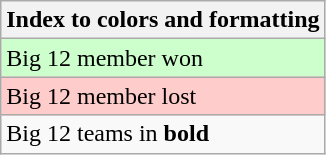<table class="wikitable">
<tr>
<th>Index to colors and formatting</th>
</tr>
<tr style="background:#cfc;">
<td>Big 12 member won</td>
</tr>
<tr style="background:#fcc;">
<td>Big 12 member lost</td>
</tr>
<tr>
<td>Big 12 teams in <strong>bold</strong></td>
</tr>
</table>
